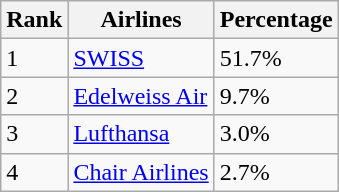<table class="wikitable sortable" width=align=>
<tr>
<th>Rank</th>
<th>Airlines</th>
<th>Percentage</th>
</tr>
<tr>
<td>1</td>
<td><a href='#'>SWISS</a></td>
<td>51.7%</td>
</tr>
<tr>
<td>2</td>
<td><a href='#'>Edelweiss Air</a></td>
<td>9.7%</td>
</tr>
<tr>
<td>3</td>
<td><a href='#'>Lufthansa</a></td>
<td>3.0%</td>
</tr>
<tr>
<td>4</td>
<td><a href='#'>Chair Airlines</a></td>
<td>2.7%</td>
</tr>
</table>
